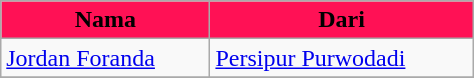<table class="wikitable"  style="text-align:left; font-size:100%; width:25%;">
<tr>
<th style="background:#f15; color:black; text-align:center;">Nama</th>
<th style="background:#f15; color:black; text-align:center;">Dari</th>
</tr>
<tr>
<td><a href='#'>Jordan Foranda</a></td>
<td><a href='#'>Persipur Purwodadi</a></td>
</tr>
<tr>
</tr>
</table>
